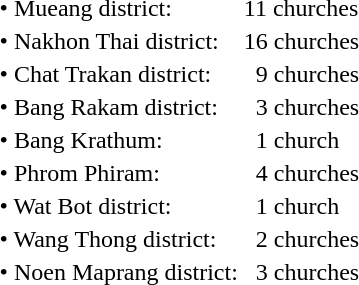<table>
<tr>
<td>• Mueang district:</td>
<td>11 churches</td>
</tr>
<tr>
<td>• Nakhon Thai district:</td>
<td>16 churches</td>
</tr>
<tr>
<td>• Chat Trakan district:</td>
<td>  9 churches</td>
</tr>
<tr>
<td>• Bang Rakam district:</td>
<td>  3 churches</td>
</tr>
<tr>
<td>• Bang Krathum:</td>
<td>  1 church</td>
</tr>
<tr>
<td>• Phrom Phiram:</td>
<td>  4 churches</td>
</tr>
<tr>
<td>• Wat Bot district:</td>
<td>  1 church</td>
</tr>
<tr>
<td>• Wang Thong district:</td>
<td>  2 churches</td>
</tr>
<tr>
<td>• Noen Maprang district:</td>
<td>  3 churches</td>
</tr>
</table>
